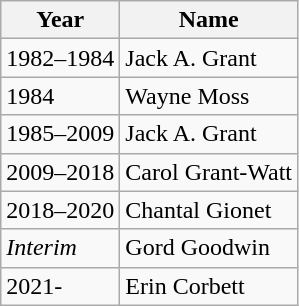<table class="wikitable">
<tr>
<th>Year</th>
<th>Name</th>
</tr>
<tr>
<td>1982–1984</td>
<td>Jack A. Grant</td>
</tr>
<tr>
<td>1984</td>
<td>Wayne Moss</td>
</tr>
<tr>
<td>1985–2009</td>
<td>Jack A. Grant</td>
</tr>
<tr>
<td>2009–2018</td>
<td>Carol Grant-Watt</td>
</tr>
<tr>
<td>2018–2020</td>
<td>Chantal Gionet</td>
</tr>
<tr>
<td><em>Interim</em></td>
<td>Gord Goodwin</td>
</tr>
<tr>
<td>2021-</td>
<td>Erin Corbett</td>
</tr>
</table>
